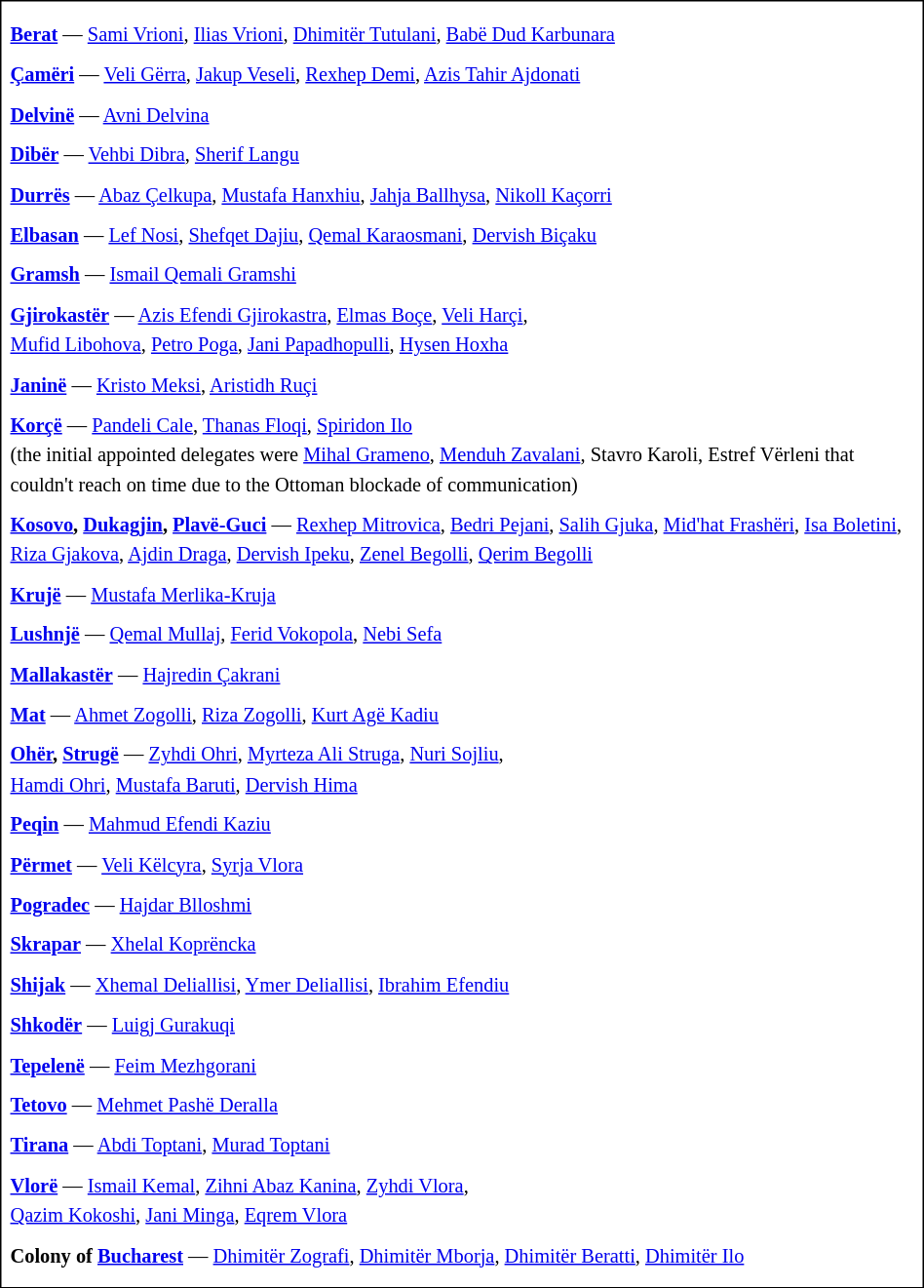<table cellpadding="1" cellspacing="5" style="border:1px solid #000000; font-size:85%; line-height: 1.5em;" width="50%">
<tr>
<td align="center"></td>
</tr>
<tr>
<td><strong><a href='#'>Berat</a></strong> — <a href='#'>Sami Vrioni</a>, <a href='#'>Ilias Vrioni</a>, <a href='#'>Dhimitër Tutulani</a>, <a href='#'>Babë Dud Karbunara</a></td>
</tr>
<tr>
<td><strong><a href='#'>Çamëri</a></strong> — <a href='#'>Veli Gërra</a>, <a href='#'>Jakup Veseli</a>, <a href='#'>Rexhep Demi</a>, <a href='#'>Azis Tahir Ajdonati</a></td>
</tr>
<tr>
<td><strong><a href='#'>Delvinë</a></strong> — <a href='#'>Avni Delvina</a></td>
</tr>
<tr>
<td><strong><a href='#'>Dibër</a></strong> — <a href='#'>Vehbi Dibra</a>, <a href='#'>Sherif Langu</a></td>
</tr>
<tr>
<td><strong><a href='#'>Durrës</a></strong> — <a href='#'>Abaz Çelkupa</a>, <a href='#'>Mustafa Hanxhiu</a>, <a href='#'>Jahja Ballhysa</a>, <a href='#'>Nikoll Kaçorri</a></td>
</tr>
<tr>
<td><strong><a href='#'>Elbasan</a></strong> — <a href='#'>Lef Nosi</a>, <a href='#'>Shefqet Dajiu</a>, <a href='#'>Qemal Karaosmani</a>, <a href='#'>Dervish Biçaku</a></td>
</tr>
<tr>
<td><strong><a href='#'>Gramsh</a></strong> — <a href='#'>Ismail Qemali Gramshi</a></td>
</tr>
<tr>
<td><strong><a href='#'>Gjirokastër</a></strong> — <a href='#'>Azis Efendi Gjirokastra</a>, <a href='#'>Elmas Boçe</a>, <a href='#'>Veli Harçi</a>, <br><a href='#'>Mufid Libohova</a>, <a href='#'>Petro Poga</a>, <a href='#'>Jani Papadhopulli</a>, <a href='#'>Hysen Hoxha</a></td>
</tr>
<tr>
<td><strong><a href='#'>Janinë</a></strong> — <a href='#'>Kristo Meksi</a>, <a href='#'>Aristidh Ruçi</a></td>
</tr>
<tr>
<td><strong><a href='#'>Korçë</a></strong> — <a href='#'>Pandeli Cale</a>, <a href='#'>Thanas Floqi</a>, <a href='#'>Spiridon Ilo</a> <br>(the initial appointed delegates were <a href='#'>Mihal Grameno</a>, <a href='#'>Menduh Zavalani</a>, Stavro Karoli, Estref Vërleni that couldn't reach on time due to the Ottoman blockade of communication)</td>
</tr>
<tr>
<td><strong><a href='#'>Kosovo</a>, <a href='#'>Dukagjin</a>, <a href='#'>Plavë-Guci</a></strong> — <a href='#'>Rexhep Mitrovica</a>, <a href='#'>Bedri Pejani</a>, <a href='#'>Salih Gjuka</a>, <a href='#'>Mid'hat Frashëri</a>, <a href='#'>Isa Boletini</a>, <a href='#'>Riza Gjakova</a>, <a href='#'>Ajdin Draga</a>, <a href='#'>Dervish Ipeku</a>, <a href='#'>Zenel Begolli</a>, <a href='#'>Qerim Begolli</a></td>
</tr>
<tr>
<td><strong><a href='#'>Krujë</a></strong> — <a href='#'>Mustafa Merlika-Kruja</a></td>
</tr>
<tr>
<td><strong><a href='#'>Lushnjë</a></strong> — <a href='#'>Qemal Mullaj</a>, <a href='#'>Ferid Vokopola</a>, <a href='#'>Nebi Sefa</a></td>
</tr>
<tr>
<td><strong><a href='#'>Mallakastër</a></strong> — <a href='#'>Hajredin Çakrani</a></td>
</tr>
<tr>
<td><strong><a href='#'>Mat</a></strong> — <a href='#'>Ahmet Zogolli</a>, <a href='#'>Riza Zogolli</a>, <a href='#'>Kurt Agë Kadiu</a></td>
</tr>
<tr>
<td><strong><a href='#'>Ohër</a>, <a href='#'>Strugë</a></strong> — <a href='#'>Zyhdi Ohri</a>, <a href='#'>Myrteza Ali Struga</a>, <a href='#'>Nuri Sojliu</a>, <br><a href='#'>Hamdi Ohri</a>, <a href='#'>Mustafa Baruti</a>, <a href='#'>Dervish Hima</a></td>
</tr>
<tr>
<td><strong><a href='#'>Peqin</a></strong> — <a href='#'>Mahmud Efendi Kaziu</a></td>
</tr>
<tr>
<td><strong><a href='#'>Përmet</a></strong> — <a href='#'>Veli Këlcyra</a>, <a href='#'>Syrja Vlora</a></td>
</tr>
<tr>
<td><strong><a href='#'>Pogradec</a></strong> — <a href='#'>Hajdar Blloshmi</a></td>
</tr>
<tr>
<td><strong><a href='#'>Skrapar</a></strong> — <a href='#'>Xhelal Koprëncka</a></td>
</tr>
<tr>
<td><strong><a href='#'>Shijak</a></strong> — <a href='#'>Xhemal Deliallisi</a>, <a href='#'>Ymer Deliallisi</a>, <a href='#'>Ibrahim Efendiu</a></td>
</tr>
<tr>
<td><strong><a href='#'>Shkodër</a></strong> — <a href='#'>Luigj Gurakuqi</a></td>
</tr>
<tr>
<td><strong><a href='#'>Tepelenë</a></strong> — <a href='#'>Feim Mezhgorani</a></td>
</tr>
<tr>
<td><strong><a href='#'>Tetovo</a></strong> — <a href='#'>Mehmet Pashë Deralla</a></td>
</tr>
<tr>
<td><strong><a href='#'>Tirana</a></strong> — <a href='#'>Abdi Toptani</a>, <a href='#'>Murad Toptani</a></td>
</tr>
<tr>
<td><strong><a href='#'>Vlorë</a></strong> — <a href='#'>Ismail Kemal</a>, <a href='#'>Zihni Abaz Kanina</a>, <a href='#'>Zyhdi Vlora</a>, <br><a href='#'>Qazim Kokoshi</a>, <a href='#'>Jani Minga</a>, <a href='#'>Eqrem Vlora</a></td>
</tr>
<tr>
<td><strong>Colony of <a href='#'>Bucharest</a></strong> — <a href='#'>Dhimitër Zografi</a>, <a href='#'>Dhimitër Mborja</a>, <a href='#'>Dhimitër Beratti</a>, <a href='#'>Dhimitër Ilo</a></td>
</tr>
<tr>
</tr>
</table>
